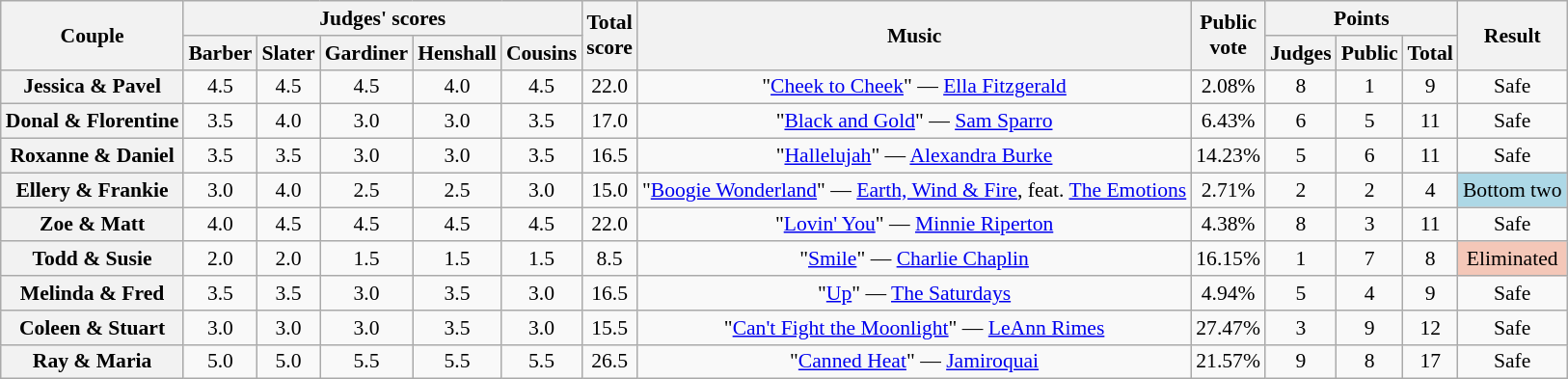<table class="wikitable sortable" style="text-align:center; ; font-size:90%">
<tr>
<th scope="col" rowspan=2>Couple</th>
<th scope="col" colspan=5 class="unsortable">Judges' scores</th>
<th scope="col" rowspan=2>Total<br>score</th>
<th scope="col" rowspan=2 class="unsortable">Music</th>
<th scope="col" rowspan=2>Public<br>vote</th>
<th scope="col" colspan=3>Points</th>
<th scope="col" rowspan=2 class="unsortable">Result</th>
</tr>
<tr>
<th class="unsortable">Barber</th>
<th class="unsortable">Slater</th>
<th class="unsortable">Gardiner</th>
<th class="unsortable">Henshall</th>
<th class="unsortable">Cousins</th>
<th class="unsortable">Judges</th>
<th class="unsortable">Public</th>
<th>Total</th>
</tr>
<tr>
<th scope="row">Jessica & Pavel</th>
<td style="text-align:center;">4.5</td>
<td style="text-align:center;">4.5</td>
<td style="text-align:center;">4.5</td>
<td style="text-align:center;">4.0</td>
<td style="text-align:center;">4.5</td>
<td style="text-align:center;">22.0</td>
<td style="text-align:center;">"<a href='#'>Cheek to Cheek</a>" — <a href='#'>Ella Fitzgerald</a></td>
<td>2.08%</td>
<td style="text-align:center;">8</td>
<td style="text-align:center;">1</td>
<td style="text-align:center;">9</td>
<td style="text-align:center;">Safe</td>
</tr>
<tr>
<th scope="row">Donal & Florentine</th>
<td style="text-align:center;">3.5</td>
<td style="text-align:center;">4.0</td>
<td style="text-align:center;">3.0</td>
<td style="text-align:center;">3.0</td>
<td style="text-align:center;">3.5</td>
<td style="text-align:center;">17.0</td>
<td style="text-align:center;">"<a href='#'>Black and Gold</a>" — <a href='#'>Sam Sparro</a></td>
<td>6.43%</td>
<td style="text-align:center;">6</td>
<td style="text-align:center;">5</td>
<td style="text-align:center;">11</td>
<td style="text-align:center;">Safe</td>
</tr>
<tr>
<th scope="row">Roxanne & Daniel</th>
<td style="text-align:center;">3.5</td>
<td style="text-align:center;">3.5</td>
<td style="text-align:center;">3.0</td>
<td style="text-align:center;">3.0</td>
<td style="text-align:center;">3.5</td>
<td style="text-align:center;">16.5</td>
<td style="text-align:center;">"<a href='#'>Hallelujah</a>" — <a href='#'>Alexandra Burke</a></td>
<td>14.23%</td>
<td style="text-align:center;">5</td>
<td style="text-align:center;">6</td>
<td style="text-align:center;">11</td>
<td style="text-align:center;">Safe</td>
</tr>
<tr>
<th scope="row">Ellery & Frankie</th>
<td style="text-align:center;">3.0</td>
<td style="text-align:center;">4.0</td>
<td style="text-align:center;">2.5</td>
<td style="text-align:center;">2.5</td>
<td style="text-align:center;">3.0</td>
<td style="text-align:center;">15.0</td>
<td style="text-align:center;">"<a href='#'>Boogie Wonderland</a>" — <a href='#'>Earth, Wind & Fire</a>, feat. <a href='#'>The Emotions</a></td>
<td>2.71%</td>
<td style="text-align:center;">2</td>
<td style="text-align:center;">2</td>
<td style="text-align:center;">4</td>
<td bgcolor=lightblue>Bottom two</td>
</tr>
<tr>
<th scope="row">Zoe & Matt</th>
<td style="text-align:center;">4.0</td>
<td style="text-align:center;">4.5</td>
<td style="text-align:center;">4.5</td>
<td style="text-align:center;">4.5</td>
<td style="text-align:center;">4.5</td>
<td style="text-align:center;">22.0</td>
<td style="text-align:center;">"<a href='#'>Lovin' You</a>" — <a href='#'>Minnie Riperton</a></td>
<td>4.38%</td>
<td style="text-align:center;">8</td>
<td style="text-align:center;">3</td>
<td style="text-align:center;">11</td>
<td style="text-align:center;">Safe</td>
</tr>
<tr>
<th scope="row">Todd & Susie</th>
<td style="text-align:center;">2.0</td>
<td style="text-align:center;">2.0</td>
<td style="text-align:center;">1.5</td>
<td style="text-align:center;">1.5</td>
<td style="text-align:center;">1.5</td>
<td style="text-align:center;">8.5</td>
<td style="text-align:center;">"<a href='#'>Smile</a>" — <a href='#'>Charlie Chaplin</a></td>
<td>16.15%</td>
<td style="text-align:center;">1</td>
<td style="text-align:center;">7</td>
<td style="text-align:center;">8</td>
<td bgcolor="f4c7b8">Eliminated</td>
</tr>
<tr>
<th scope="row">Melinda & Fred</th>
<td style="text-align:center;">3.5</td>
<td style="text-align:center;">3.5</td>
<td style="text-align:center;">3.0</td>
<td style="text-align:center;">3.5</td>
<td style="text-align:center;">3.0</td>
<td style="text-align:center;">16.5</td>
<td style="text-align:center;">"<a href='#'>Up</a>" — <a href='#'>The Saturdays</a></td>
<td>4.94%</td>
<td style="text-align:center;">5</td>
<td style="text-align:center;">4</td>
<td style="text-align:center;">9</td>
<td style="text-align:center;">Safe</td>
</tr>
<tr>
<th scope="row">Coleen & Stuart</th>
<td style="text-align:center;">3.0</td>
<td style="text-align:center;">3.0</td>
<td style="text-align:center;">3.0</td>
<td style="text-align:center;">3.5</td>
<td style="text-align:center;">3.0</td>
<td style="text-align:center;">15.5</td>
<td style="text-align:center;">"<a href='#'>Can't Fight the Moonlight</a>" — <a href='#'>LeAnn Rimes</a></td>
<td>27.47%</td>
<td style="text-align:center;">3</td>
<td style="text-align:center;">9</td>
<td style="text-align:center;">12</td>
<td style="text-align:center;">Safe</td>
</tr>
<tr>
<th scope="row">Ray & Maria</th>
<td style="text-align:center;">5.0</td>
<td style="text-align:center;">5.0</td>
<td style="text-align:center;">5.5</td>
<td style="text-align:center;">5.5</td>
<td style="text-align:center;">5.5</td>
<td style="text-align:center;">26.5</td>
<td style="text-align:center;">"<a href='#'>Canned Heat</a>" — <a href='#'>Jamiroquai</a></td>
<td>21.57%</td>
<td style="text-align:center;">9</td>
<td style="text-align:center;">8</td>
<td style="text-align:center;">17</td>
<td style="text-align:center;">Safe</td>
</tr>
</table>
